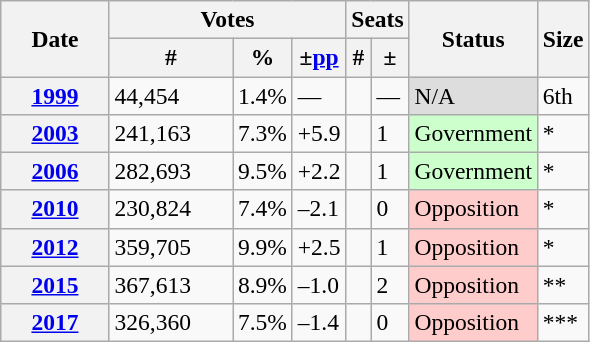<table class="wikitable" style="font-size:98%;">
<tr>
<th width="65" rowspan="2">Date</th>
<th colspan="3">Votes</th>
<th colspan="2">Seats</th>
<th rowspan="2">Status</th>
<th rowspan="2">Size</th>
</tr>
<tr>
<th width="75">#</th>
<th>%</th>
<th>±<a href='#'>pp</a></th>
<th>#</th>
<th>±</th>
</tr>
<tr>
<th><a href='#'>1999</a></th>
<td>44,454</td>
<td>1.4%</td>
<td>—</td>
<td style="text-align:center;"></td>
<td>—</td>
<td style="background-color:#ddd;">N/A</td>
<td>6th</td>
</tr>
<tr>
<th><a href='#'>2003</a></th>
<td>241,163</td>
<td>7.3%</td>
<td>+5.9</td>
<td style="text-align:center;"></td>
<td>1</td>
<td style="background-color:#cfc;">Government</td>
<td>*</td>
</tr>
<tr>
<th><a href='#'>2006</a></th>
<td>282,693</td>
<td>9.5%</td>
<td>+2.2</td>
<td style="text-align:center;"></td>
<td>1</td>
<td style="background-color:#cfc;">Government</td>
<td>*</td>
</tr>
<tr>
<th><a href='#'>2010</a></th>
<td>230,824</td>
<td>7.4%</td>
<td>–2.1</td>
<td style="text-align:center;"></td>
<td>0</td>
<td style="background-color:#fcc;">Opposition</td>
<td>*</td>
</tr>
<tr>
<th><a href='#'>2012</a></th>
<td>359,705</td>
<td>9.9%</td>
<td>+2.5</td>
<td style="text-align:center;"></td>
<td>1</td>
<td style="background-color:#fcc;">Opposition</td>
<td>*</td>
</tr>
<tr>
<th><a href='#'>2015</a></th>
<td>367,613</td>
<td>8.9%</td>
<td>–1.0</td>
<td style="text-align:center;"></td>
<td>2</td>
<td style="background-color:#fcc;">Opposition</td>
<td>**</td>
</tr>
<tr>
<th><a href='#'>2017</a></th>
<td>326,360</td>
<td>7.5%</td>
<td>–1.4</td>
<td style="text-align:center;"></td>
<td>0</td>
<td style="background-color:#fcc;">Opposition</td>
<td>***</td>
</tr>
</table>
